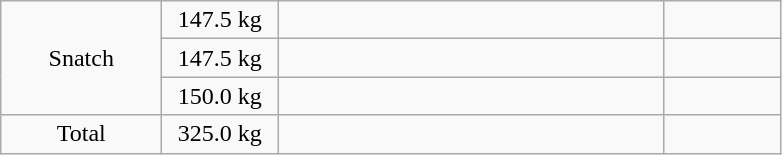<table class = "wikitable" style="text-align:center;">
<tr>
<td rowspan=3 width=100>Snatch</td>
<td width=70>147.5 kg</td>
<td width=250 align=left></td>
<td width=70></td>
</tr>
<tr>
<td>147.5 kg</td>
<td align=left></td>
<td></td>
</tr>
<tr>
<td>150.0 kg</td>
<td align=left></td>
<td></td>
</tr>
<tr>
<td>Total</td>
<td>325.0 kg</td>
<td align=left></td>
<td></td>
</tr>
</table>
